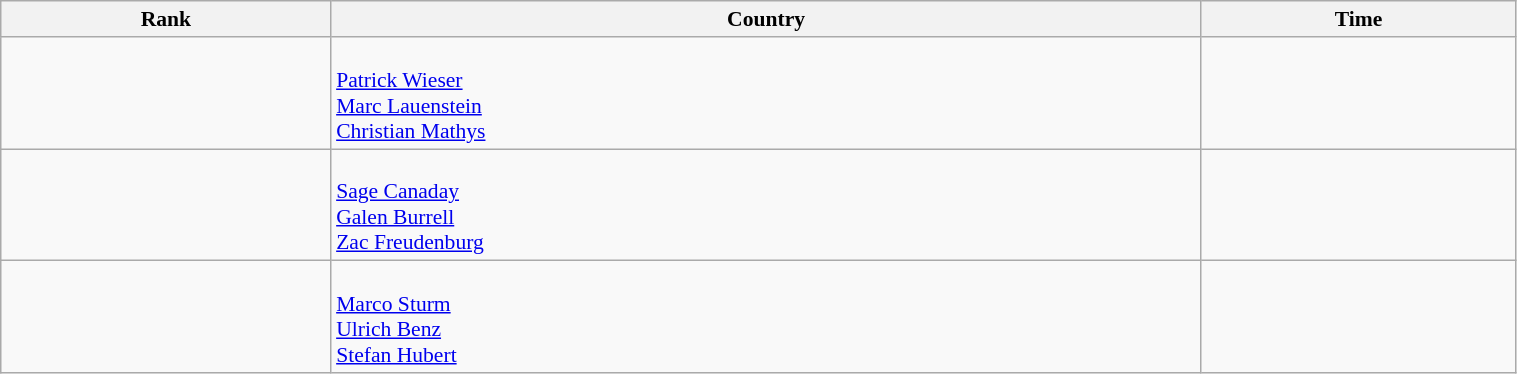<table class="wikitable" width=80% style="font-size:90%; text-align:left;">
<tr>
<th>Rank</th>
<th>Country</th>
<th>Time</th>
</tr>
<tr>
<td align="center"></td>
<td><br><a href='#'>Patrick Wieser</a><br><a href='#'>Marc Lauenstein</a><br><a href='#'>Christian Mathys</a></td>
<td></td>
</tr>
<tr>
<td align="center"></td>
<td><br><a href='#'>Sage Canaday</a><br><a href='#'>Galen Burrell</a><br><a href='#'>Zac Freudenburg</a></td>
<td></td>
</tr>
<tr>
<td align="center"></td>
<td><br><a href='#'>Marco Sturm</a><br><a href='#'>Ulrich Benz</a><br><a href='#'>Stefan Hubert</a></td>
<td></td>
</tr>
</table>
